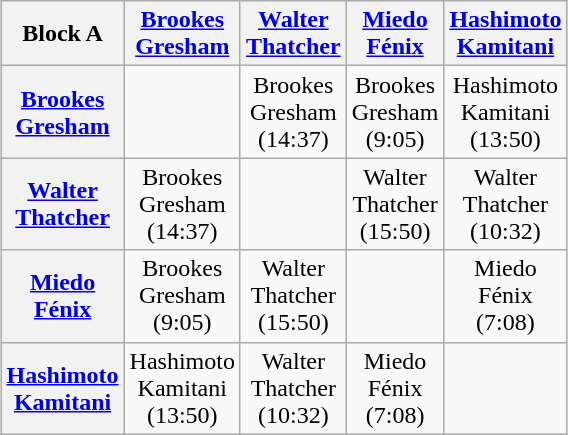<table class="wikitable" style="text-align:center; margin: 1em auto 1em auto">
<tr>
<th>Block A</th>
<th><a href='#'>Brookes</a><br><a href='#'>Gresham</a></th>
<th><a href='#'>Walter</a><br><a href='#'>Thatcher</a></th>
<th><a href='#'>Miedo</a><br><a href='#'>Fénix</a></th>
<th><a href='#'>Hashimoto</a><br><a href='#'>Kamitani</a></th>
</tr>
<tr>
<th><a href='#'>Brookes</a><br><a href='#'>Gresham</a></th>
<td></td>
<td>Brookes<br>Gresham<br>(14:37)</td>
<td>Brookes<br>Gresham<br>(9:05)</td>
<td>Hashimoto<br>Kamitani<br>(13:50)</td>
</tr>
<tr>
<th><a href='#'>Walter</a><br><a href='#'>Thatcher</a></th>
<td>Brookes<br>Gresham<br>(14:37)</td>
<td></td>
<td>Walter<br>Thatcher<br>(15:50)</td>
<td>Walter<br>Thatcher<br>(10:32)</td>
</tr>
<tr>
<th><a href='#'>Miedo</a><br><a href='#'>Fénix</a></th>
<td>Brookes<br>Gresham<br>(9:05)</td>
<td>Walter<br>Thatcher<br>(15:50)</td>
<td></td>
<td>Miedo<br>Fénix<br>(7:08)</td>
</tr>
<tr>
<th><a href='#'>Hashimoto</a><br><a href='#'>Kamitani</a></th>
<td>Hashimoto<br>Kamitani<br>(13:50)</td>
<td>Walter<br>Thatcher<br>(10:32)</td>
<td>Miedo<br>Fénix<br>(7:08)</td>
<td></td>
</tr>
</table>
